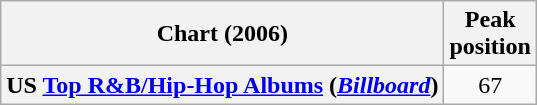<table class="wikitable sortable plainrowheaders" style="text-align:center">
<tr>
<th scope="col">Chart (2006)</th>
<th scope="col">Peak<br> position</th>
</tr>
<tr>
<th scope="row">US <a href='#'>Top R&B/Hip-Hop Albums</a> (<em><a href='#'>Billboard</a></em>)</th>
<td>67</td>
</tr>
</table>
